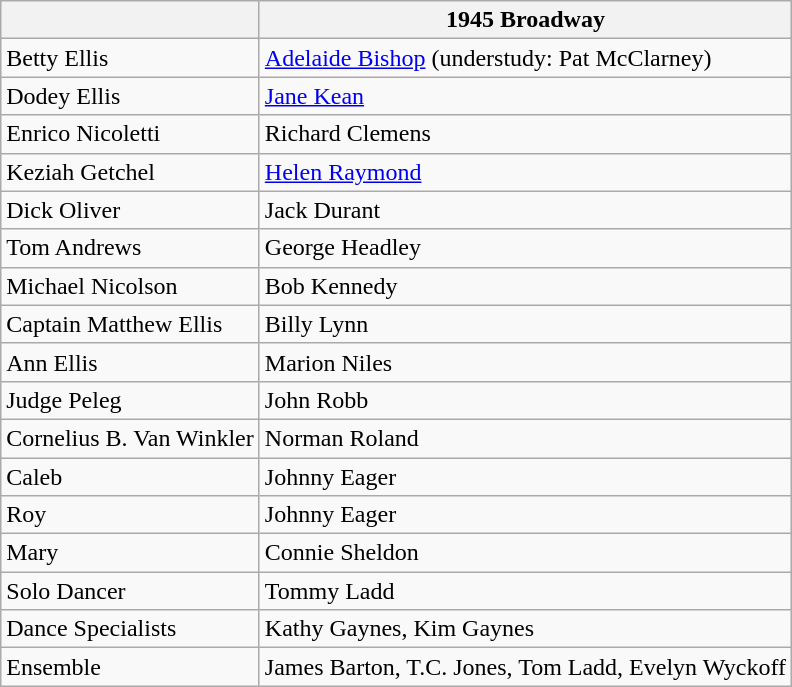<table class="wikitable">
<tr>
<th></th>
<th>1945 Broadway</th>
</tr>
<tr>
<td>Betty Ellis</td>
<td><a href='#'>Adelaide Bishop</a> (understudy: Pat McClarney)</td>
</tr>
<tr>
<td>Dodey Ellis</td>
<td><a href='#'>Jane Kean</a></td>
</tr>
<tr>
<td>Enrico Nicoletti</td>
<td>Richard Clemens</td>
</tr>
<tr>
<td>Keziah Getchel</td>
<td><a href='#'>Helen Raymond</a></td>
</tr>
<tr>
<td>Dick Oliver</td>
<td>Jack Durant</td>
</tr>
<tr>
<td>Tom Andrews</td>
<td>George Headley</td>
</tr>
<tr>
<td>Michael Nicolson</td>
<td>Bob Kennedy</td>
</tr>
<tr>
<td>Captain Matthew Ellis</td>
<td>Billy Lynn</td>
</tr>
<tr>
<td>Ann Ellis</td>
<td>Marion Niles</td>
</tr>
<tr>
<td>Judge Peleg</td>
<td>John Robb</td>
</tr>
<tr>
<td>Cornelius B. Van Winkler</td>
<td>Norman Roland</td>
</tr>
<tr>
<td>Caleb</td>
<td>Johnny Eager</td>
</tr>
<tr>
<td>Roy</td>
<td>Johnny Eager</td>
</tr>
<tr>
<td>Mary</td>
<td>Connie Sheldon</td>
</tr>
<tr>
<td>Solo Dancer</td>
<td>Tommy Ladd</td>
</tr>
<tr>
<td>Dance Specialists</td>
<td>Kathy Gaynes, Kim Gaynes</td>
</tr>
<tr>
<td>Ensemble</td>
<td>James Barton, T.C. Jones, Tom Ladd, Evelyn Wyckoff</td>
</tr>
</table>
